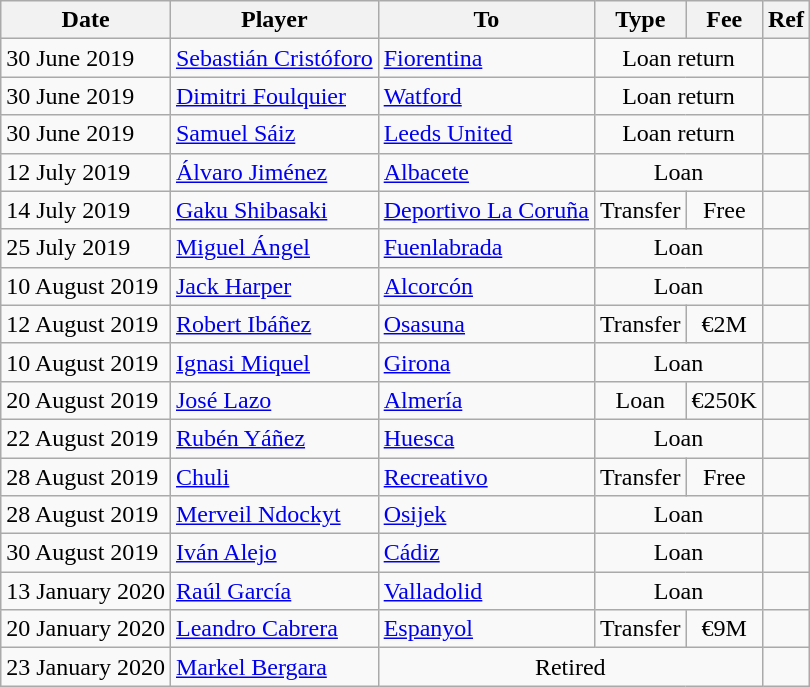<table class="wikitable">
<tr>
<th>Date</th>
<th>Player</th>
<th>To</th>
<th>Type</th>
<th>Fee</th>
<th>Ref</th>
</tr>
<tr>
<td>30 June 2019</td>
<td> <a href='#'>Sebastián Cristóforo</a></td>
<td> <a href='#'>Fiorentina</a></td>
<td align=center colspan=2>Loan return</td>
<td align=center></td>
</tr>
<tr>
<td>30 June 2019</td>
<td> <a href='#'>Dimitri Foulquier</a></td>
<td> <a href='#'>Watford</a></td>
<td align=center colspan=2>Loan return</td>
<td align=center></td>
</tr>
<tr>
<td>30 June 2019</td>
<td> <a href='#'>Samuel Sáiz</a></td>
<td> <a href='#'>Leeds United</a></td>
<td align=center colspan=2>Loan return</td>
<td align=center></td>
</tr>
<tr>
<td>12 July 2019</td>
<td> <a href='#'>Álvaro Jiménez</a></td>
<td><a href='#'>Albacete</a></td>
<td align=center colspan=2>Loan</td>
<td align=center></td>
</tr>
<tr>
<td>14 July 2019</td>
<td> <a href='#'>Gaku Shibasaki</a></td>
<td><a href='#'>Deportivo La Coruña</a></td>
<td align=center>Transfer</td>
<td align=center>Free</td>
<td align=center></td>
</tr>
<tr>
<td>25 July 2019</td>
<td> <a href='#'>Miguel Ángel</a></td>
<td><a href='#'>Fuenlabrada</a></td>
<td align=center colspan=2>Loan</td>
<td align=center></td>
</tr>
<tr>
<td>10 August 2019</td>
<td> <a href='#'>Jack Harper</a></td>
<td><a href='#'>Alcorcón</a></td>
<td align=center colspan=2>Loan</td>
<td align=center></td>
</tr>
<tr>
<td>12 August 2019</td>
<td> <a href='#'>Robert Ibáñez</a></td>
<td><a href='#'>Osasuna</a></td>
<td align=center>Transfer</td>
<td align=center>€2M</td>
<td align=center></td>
</tr>
<tr>
<td>10 August 2019</td>
<td> <a href='#'>Ignasi Miquel</a></td>
<td><a href='#'>Girona</a></td>
<td align=center colspan=2>Loan</td>
<td align=center></td>
</tr>
<tr>
<td>20 August 2019</td>
<td> <a href='#'>José Lazo</a></td>
<td><a href='#'>Almería</a></td>
<td align=center>Loan</td>
<td align=center>€250K</td>
<td align=center></td>
</tr>
<tr>
<td>22 August 2019</td>
<td> <a href='#'>Rubén Yáñez</a></td>
<td><a href='#'>Huesca</a></td>
<td align=center colspan=2>Loan</td>
<td align=center></td>
</tr>
<tr>
<td>28 August 2019</td>
<td> <a href='#'>Chuli</a></td>
<td><a href='#'>Recreativo</a></td>
<td align=center>Transfer</td>
<td align=center>Free</td>
<td align=center></td>
</tr>
<tr>
<td>28 August 2019</td>
<td> <a href='#'>Merveil Ndockyt</a></td>
<td> <a href='#'>Osijek</a></td>
<td align=center colspan=2>Loan</td>
<td align=center></td>
</tr>
<tr>
<td>30 August 2019</td>
<td> <a href='#'>Iván Alejo</a></td>
<td><a href='#'>Cádiz</a></td>
<td align=center colspan=2>Loan</td>
<td align=center></td>
</tr>
<tr>
<td>13 January 2020</td>
<td> <a href='#'>Raúl García</a></td>
<td><a href='#'>Valladolid</a></td>
<td align=center colspan=2>Loan</td>
<td align=center></td>
</tr>
<tr>
<td>20 January 2020</td>
<td> <a href='#'>Leandro Cabrera</a></td>
<td><a href='#'>Espanyol</a></td>
<td align=center>Transfer</td>
<td align=center>€9M</td>
<td align=center></td>
</tr>
<tr>
<td>23 January 2020</td>
<td> <a href='#'>Markel Bergara</a></td>
<td align=center colspan=3>Retired</td>
<td align=center></td>
</tr>
</table>
